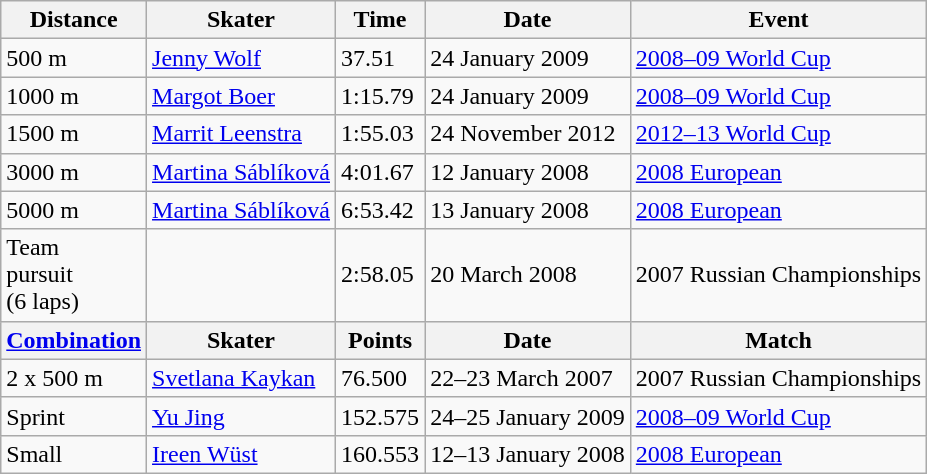<table class="wikitable">
<tr>
<th>Distance</th>
<th>Skater</th>
<th>Time</th>
<th>Date</th>
<th>Event</th>
</tr>
<tr>
<td>500 m</td>
<td> <a href='#'>Jenny Wolf</a></td>
<td>37.51</td>
<td>24 January 2009</td>
<td><a href='#'>2008–09 World Cup</a></td>
</tr>
<tr>
<td>1000 m</td>
<td> <a href='#'>Margot Boer</a></td>
<td>1:15.79</td>
<td>24 January 2009</td>
<td><a href='#'>2008–09 World Cup</a></td>
</tr>
<tr>
<td>1500 m</td>
<td> <a href='#'>Marrit Leenstra</a></td>
<td>1:55.03</td>
<td>24 November 2012</td>
<td><a href='#'>2012–13 World Cup</a></td>
</tr>
<tr>
<td>3000 m</td>
<td> <a href='#'>Martina Sáblíková</a></td>
<td>4:01.67</td>
<td>12 January 2008</td>
<td><a href='#'>2008 European</a></td>
</tr>
<tr>
<td>5000 m</td>
<td> <a href='#'>Martina Sáblíková</a></td>
<td>6:53.42</td>
<td>13 January 2008</td>
<td><a href='#'>2008 European</a></td>
</tr>
<tr>
<td>Team<br>pursuit<br>(6 laps)</td>
<td></td>
<td>2:58.05</td>
<td>20 March 2008</td>
<td>2007 Russian Championships</td>
</tr>
<tr>
<th><a href='#'>Combination</a></th>
<th>Skater</th>
<th>Points</th>
<th>Date</th>
<th>Match</th>
</tr>
<tr>
<td>2 x 500 m</td>
<td> <a href='#'>Svetlana Kaykan</a></td>
<td>76.500</td>
<td>22–23 March 2007</td>
<td>2007 Russian Championships</td>
</tr>
<tr>
<td>Sprint</td>
<td> <a href='#'>Yu Jing</a></td>
<td>152.575</td>
<td>24–25 January 2009</td>
<td><a href='#'>2008–09 World Cup</a></td>
</tr>
<tr>
<td>Small</td>
<td> <a href='#'>Ireen Wüst</a></td>
<td>160.553</td>
<td>12–13 January 2008</td>
<td><a href='#'>2008 European</a></td>
</tr>
</table>
